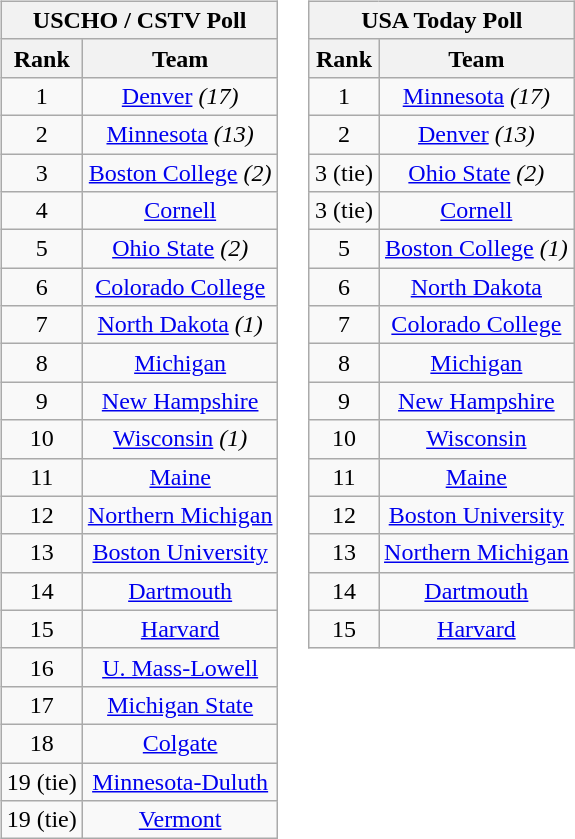<table>
<tr style="vertical-align:top;">
<td><br><table class="wikitable" style="text-align:center;">
<tr>
<th colspan=2><strong>USCHO / CSTV Poll</strong></th>
</tr>
<tr>
<th>Rank</th>
<th>Team</th>
</tr>
<tr>
<td>1</td>
<td><a href='#'>Denver</a> <em>(17)</em></td>
</tr>
<tr>
<td>2</td>
<td><a href='#'>Minnesota</a> <em>(13)</em></td>
</tr>
<tr>
<td>3</td>
<td><a href='#'>Boston College</a> <em>(2)</em></td>
</tr>
<tr>
<td>4</td>
<td><a href='#'>Cornell</a></td>
</tr>
<tr>
<td>5</td>
<td><a href='#'>Ohio State</a> <em>(2)</em></td>
</tr>
<tr>
<td>6</td>
<td><a href='#'>Colorado College</a></td>
</tr>
<tr>
<td>7</td>
<td><a href='#'>North Dakota</a> <em>(1)</em></td>
</tr>
<tr>
<td>8</td>
<td><a href='#'>Michigan</a></td>
</tr>
<tr>
<td>9</td>
<td><a href='#'>New Hampshire</a></td>
</tr>
<tr>
<td>10</td>
<td><a href='#'>Wisconsin</a> <em>(1)</em></td>
</tr>
<tr>
<td>11</td>
<td><a href='#'>Maine</a></td>
</tr>
<tr>
<td>12</td>
<td><a href='#'>Northern Michigan</a></td>
</tr>
<tr>
<td>13</td>
<td><a href='#'>Boston University</a></td>
</tr>
<tr>
<td>14</td>
<td><a href='#'>Dartmouth</a></td>
</tr>
<tr>
<td>15</td>
<td><a href='#'>Harvard</a></td>
</tr>
<tr>
<td>16</td>
<td><a href='#'>U. Mass-Lowell</a></td>
</tr>
<tr>
<td>17</td>
<td><a href='#'>Michigan State</a></td>
</tr>
<tr>
<td>18</td>
<td><a href='#'>Colgate</a></td>
</tr>
<tr>
<td>19 (tie)</td>
<td><a href='#'>Minnesota-Duluth</a></td>
</tr>
<tr>
<td>19 (tie)</td>
<td><a href='#'>Vermont</a></td>
</tr>
</table>
</td>
<td><br><table class="wikitable" style="text-align:center;">
<tr>
<th colspan=2><strong>USA Today Poll</strong></th>
</tr>
<tr>
<th>Rank</th>
<th>Team</th>
</tr>
<tr>
<td>1</td>
<td><a href='#'>Minnesota</a> <em>(17)</em></td>
</tr>
<tr>
<td>2</td>
<td><a href='#'>Denver</a> <em>(13)</em></td>
</tr>
<tr>
<td>3 (tie)</td>
<td><a href='#'>Ohio State</a> <em>(2)</em></td>
</tr>
<tr>
<td>3 (tie)</td>
<td><a href='#'>Cornell</a></td>
</tr>
<tr>
<td>5</td>
<td><a href='#'>Boston College</a> <em>(1)</em></td>
</tr>
<tr>
<td>6</td>
<td><a href='#'>North Dakota</a></td>
</tr>
<tr>
<td>7</td>
<td><a href='#'>Colorado College</a></td>
</tr>
<tr>
<td>8</td>
<td><a href='#'>Michigan</a></td>
</tr>
<tr>
<td>9</td>
<td><a href='#'>New Hampshire</a></td>
</tr>
<tr>
<td>10</td>
<td><a href='#'>Wisconsin</a></td>
</tr>
<tr>
<td>11</td>
<td><a href='#'>Maine</a></td>
</tr>
<tr>
<td>12</td>
<td><a href='#'>Boston University</a></td>
</tr>
<tr>
<td>13</td>
<td><a href='#'>Northern Michigan</a></td>
</tr>
<tr>
<td>14</td>
<td><a href='#'>Dartmouth</a></td>
</tr>
<tr>
<td>15</td>
<td><a href='#'>Harvard</a></td>
</tr>
</table>
</td>
</tr>
</table>
